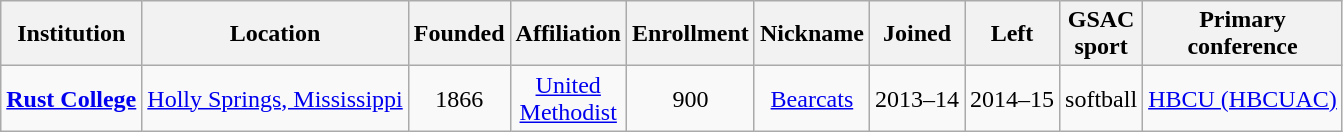<table class="wikitable sortable" style="text-align:center;">
<tr>
<th>Institution</th>
<th>Location</th>
<th>Founded</th>
<th>Affiliation</th>
<th>Enrollment</th>
<th>Nickname</th>
<th>Joined</th>
<th>Left</th>
<th>GSAC<br>sport</th>
<th>Primary<br>conference</th>
</tr>
<tr>
<td><strong><a href='#'>Rust College</a></strong></td>
<td><a href='#'>Holly Springs, Mississippi</a></td>
<td>1866</td>
<td><a href='#'>United<br>Methodist</a></td>
<td>900</td>
<td><a href='#'>Bearcats</a></td>
<td>2013–14</td>
<td>2014–15</td>
<td>softball</td>
<td><a href='#'>HBCU (HBCUAC)</a></td>
</tr>
</table>
